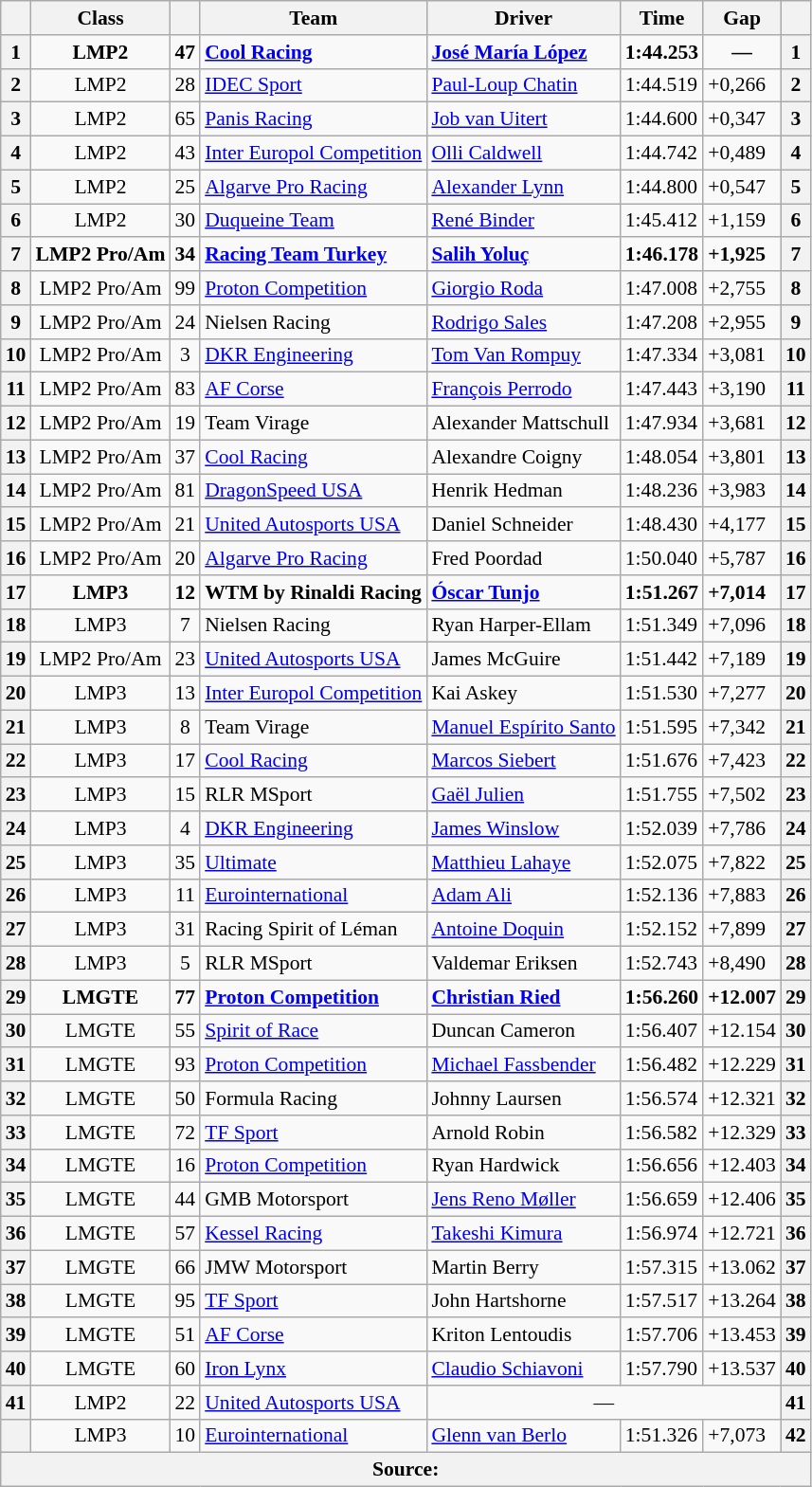<table class="wikitable sortable" style="font-size: 90%;">
<tr>
<th></th>
<th class="unsortable">Class</th>
<th class="unsortable"></th>
<th class="unsortable">Team</th>
<th class="unsortable">Driver</th>
<th class="unsortable">Time</th>
<th class="unsortable">Gap</th>
<th></th>
</tr>
<tr style="font-weight: bold;">
<th>1</th>
<td align="center">LMP2</td>
<td align="center">47</td>
<td> <a href='#'>Cool Racing</a></td>
<td> <a href='#'>José María López</a></td>
<td>1:44.253</td>
<td align="center">—</td>
<th>1</th>
</tr>
<tr>
<th>2</th>
<td align="center">LMP2</td>
<td align="center">28</td>
<td> <a href='#'>IDEC Sport</a></td>
<td> <a href='#'>Paul-Loup Chatin</a></td>
<td>1:44.519</td>
<td>+0,266</td>
<th>2</th>
</tr>
<tr>
<th>3</th>
<td align="center">LMP2</td>
<td align="center">65</td>
<td> <a href='#'>Panis Racing</a></td>
<td> <a href='#'>Job van Uitert</a></td>
<td>1:44.600</td>
<td>+0,347</td>
<th>3</th>
</tr>
<tr>
<th>4</th>
<td align="center">LMP2</td>
<td align="center">43</td>
<td> <a href='#'>Inter Europol Competition</a></td>
<td> <a href='#'>Olli Caldwell</a></td>
<td>1:44.742</td>
<td>+0,489</td>
<th>4</th>
</tr>
<tr>
<th>5</th>
<td align="center">LMP2</td>
<td align="center">25</td>
<td> <a href='#'>Algarve Pro Racing</a></td>
<td> <a href='#'>Alexander Lynn</a></td>
<td>1:44.800</td>
<td>+0,547</td>
<th>5</th>
</tr>
<tr>
<th>6</th>
<td align="center">LMP2</td>
<td align="center">30</td>
<td> <a href='#'>Duqueine Team</a></td>
<td> <a href='#'>René Binder</a></td>
<td>1:45.412</td>
<td>+1,159</td>
<th>6</th>
</tr>
<tr style="font-weight: bold;">
<th>7</th>
<td align="center">LMP2 Pro/Am</td>
<td align="center">34</td>
<td> <a href='#'>Racing Team Turkey</a></td>
<td> <a href='#'>Salih Yoluç</a></td>
<td>1:46.178</td>
<td>+1,925</td>
<th>7</th>
</tr>
<tr>
<th>8</th>
<td align="center">LMP2 Pro/Am</td>
<td align="center">99</td>
<td> <a href='#'>Proton Competition</a></td>
<td> <a href='#'>Giorgio Roda</a></td>
<td>1:47.008</td>
<td>+2,755</td>
<th>8</th>
</tr>
<tr>
<th>9</th>
<td align="center">LMP2 Pro/Am</td>
<td align="center">24</td>
<td> Nielsen Racing</td>
<td> <a href='#'>Rodrigo Sales</a></td>
<td>1:47.208</td>
<td>+2,955</td>
<th>9</th>
</tr>
<tr>
<th>10</th>
<td align="center">LMP2 Pro/Am</td>
<td align="center">3</td>
<td> <a href='#'>DKR Engineering</a></td>
<td> <a href='#'>Tom Van Rompuy</a></td>
<td>1:47.334</td>
<td>+3,081</td>
<th>10</th>
</tr>
<tr>
<th>11</th>
<td align="center">LMP2 Pro/Am</td>
<td align="center">83</td>
<td> <a href='#'>AF Corse</a></td>
<td> <a href='#'>François Perrodo</a></td>
<td>1:47.443</td>
<td>+3,190</td>
<th>11</th>
</tr>
<tr>
<th>12</th>
<td align="center">LMP2 Pro/Am</td>
<td align="center">19</td>
<td> Team Virage</td>
<td> Alexander Mattschull</td>
<td>1:47.934</td>
<td>+3,681</td>
<th>12</th>
</tr>
<tr>
<th>13</th>
<td align="center">LMP2 Pro/Am</td>
<td align="center">37</td>
<td> <a href='#'>Cool Racing</a></td>
<td> Alexandre Coigny</td>
<td>1:48.054</td>
<td>+3,801</td>
<th>13</th>
</tr>
<tr>
<th>14</th>
<td align="center">LMP2 Pro/Am</td>
<td align="center">81</td>
<td> <a href='#'>DragonSpeed USA</a></td>
<td> Henrik Hedman</td>
<td>1:48.236</td>
<td>+3,983</td>
<th>14</th>
</tr>
<tr>
<th>15</th>
<td align="center">LMP2 Pro/Am</td>
<td align="center">21</td>
<td> <a href='#'>United Autosports USA</a></td>
<td> Daniel Schneider</td>
<td>1:48.430</td>
<td>+4,177</td>
<th>15</th>
</tr>
<tr>
<th>16</th>
<td align="center">LMP2 Pro/Am</td>
<td align="center">20</td>
<td> <a href='#'>Algarve Pro Racing</a></td>
<td> Fred Poordad</td>
<td>1:50.040</td>
<td>+5,787</td>
<th>16</th>
</tr>
<tr style="font-weight: bold;">
<th>17</th>
<td align="center">LMP3</td>
<td align="center">12</td>
<td> WTM by Rinaldi Racing</td>
<td> <a href='#'>Óscar Tunjo</a></td>
<td>1:51.267</td>
<td>+7,014</td>
<th>17</th>
</tr>
<tr>
<th>18</th>
<td align="center">LMP3</td>
<td align="center">7</td>
<td> Nielsen Racing</td>
<td> Ryan Harper-Ellam</td>
<td>1:51.349</td>
<td>+7,096</td>
<th>18</th>
</tr>
<tr>
<th>19</th>
<td align="center">LMP2 Pro/Am</td>
<td align="center">23</td>
<td> <a href='#'>United Autosports USA</a></td>
<td> James McGuire</td>
<td>1:51.442</td>
<td>+7,189</td>
<th>19</th>
</tr>
<tr>
<th>20</th>
<td align="center">LMP3</td>
<td align="center">13</td>
<td> <a href='#'>Inter Europol Competition</a></td>
<td> Kai Askey</td>
<td>1:51.530</td>
<td>+7,277</td>
<th>20</th>
</tr>
<tr>
<th>21</th>
<td align="center">LMP3</td>
<td align="center">8</td>
<td> Team Virage</td>
<td> <a href='#'>Manuel Espírito Santo</a></td>
<td>1:51.595</td>
<td>+7,342</td>
<th>21</th>
</tr>
<tr>
<th>22</th>
<td align="center">LMP3</td>
<td align="center">17</td>
<td> <a href='#'>Cool Racing</a></td>
<td> <a href='#'>Marcos Siebert</a></td>
<td>1:51.676</td>
<td>+7,423</td>
<th>22</th>
</tr>
<tr>
<th>23</th>
<td align="center">LMP3</td>
<td align="center">15</td>
<td> RLR MSport</td>
<td> <a href='#'>Gaël Julien</a></td>
<td>1:51.755</td>
<td>+7,502</td>
<th>23</th>
</tr>
<tr>
<th>24</th>
<td align="center">LMP3</td>
<td align="center">4</td>
<td> <a href='#'>DKR Engineering</a></td>
<td> <a href='#'>James Winslow</a></td>
<td>1:52.039</td>
<td>+7,786</td>
<th>24</th>
</tr>
<tr>
<th>25</th>
<td align="center">LMP3</td>
<td align="center">35</td>
<td> <a href='#'>Ultimate</a></td>
<td> <a href='#'>Matthieu Lahaye</a></td>
<td>1:52.075</td>
<td>+7,822</td>
<th>25</th>
</tr>
<tr>
<th>26</th>
<td align="center">LMP3</td>
<td align="center">11</td>
<td> <a href='#'>Eurointernational</a></td>
<td> <a href='#'>Adam Ali</a></td>
<td>1:52.136</td>
<td>+7,883</td>
<th>26</th>
</tr>
<tr>
<th>27</th>
<td align="center">LMP3</td>
<td align="center">31</td>
<td> Racing Spirit of Léman</td>
<td> <a href='#'>Antoine Doquin</a></td>
<td>1:52.152</td>
<td>+7,899</td>
<th>27</th>
</tr>
<tr>
<th>28</th>
<td align="center">LMP3</td>
<td align="center">5</td>
<td> RLR MSport</td>
<td> Valdemar Eriksen</td>
<td>1:52.743</td>
<td>+8,490</td>
<th>28</th>
</tr>
<tr style="font-weight: bold;">
<th>29</th>
<td align="center">LMGTE</td>
<td align="center">77</td>
<td> <a href='#'>Proton Competition</a></td>
<td> <a href='#'>Christian Ried</a></td>
<td>1:56.260</td>
<td>+12.007</td>
<th>29</th>
</tr>
<tr>
<th>30</th>
<td align="center">LMGTE</td>
<td align="center">55</td>
<td> <a href='#'>Spirit of Race</a></td>
<td> Duncan Cameron</td>
<td>1:56.407</td>
<td>+12.154</td>
<th>30</th>
</tr>
<tr>
<th>31</th>
<td align="center">LMGTE</td>
<td align="center">93</td>
<td> <a href='#'>Proton Competition</a></td>
<td> <a href='#'>Michael Fassbender</a></td>
<td>1:56.482</td>
<td>+12.229</td>
<th>31</th>
</tr>
<tr>
<th>32</th>
<td align="center">LMGTE</td>
<td align="center">50</td>
<td> Formula Racing</td>
<td> Johnny Laursen</td>
<td>1:56.574</td>
<td>+12.321</td>
<th>32</th>
</tr>
<tr>
<th>33</th>
<td align="center">LMGTE</td>
<td align="center">72</td>
<td> <a href='#'>TF Sport</a></td>
<td> Arnold Robin</td>
<td>1:56.582</td>
<td>+12.329</td>
<th>33</th>
</tr>
<tr>
<th>34</th>
<td align="center">LMGTE</td>
<td align="center">16</td>
<td> <a href='#'>Proton Competition</a></td>
<td> Ryan Hardwick</td>
<td>1:56.656</td>
<td>+12.403</td>
<th>34</th>
</tr>
<tr>
<th>35</th>
<td align="center">LMGTE</td>
<td align="center">44</td>
<td> GMB Motorsport</td>
<td> <a href='#'>Jens Reno Møller</a></td>
<td>1:56.659</td>
<td>+12.406</td>
<th>35</th>
</tr>
<tr>
<th>36</th>
<td align="center">LMGTE</td>
<td align="center">57</td>
<td> <a href='#'>Kessel Racing</a></td>
<td> <a href='#'>Takeshi Kimura</a></td>
<td>1:56.974</td>
<td>+12.721</td>
<th>36</th>
</tr>
<tr>
<th>37</th>
<td align="center">LMGTE</td>
<td align="center">66</td>
<td> JMW Motorsport</td>
<td> Martin Berry</td>
<td>1:57.315</td>
<td>+13.062</td>
<th>37</th>
</tr>
<tr>
<th>38</th>
<td align="center">LMGTE</td>
<td align="center">95</td>
<td> <a href='#'>TF Sport</a></td>
<td> John Hartshorne</td>
<td>1:57.517</td>
<td>+13.264</td>
<th>38</th>
</tr>
<tr>
<th>39</th>
<td align="center">LMGTE</td>
<td align="center">51</td>
<td> <a href='#'>AF Corse</a></td>
<td> Kriton Lentoudis</td>
<td>1:57.706</td>
<td>+13.453</td>
<th>39</th>
</tr>
<tr>
<th>40</th>
<td align="center">LMGTE</td>
<td align="center">60</td>
<td> <a href='#'>Iron Lynx</a></td>
<td> <a href='#'>Claudio Schiavoni</a></td>
<td>1:57.790</td>
<td>+13.537</td>
<th>40</th>
</tr>
<tr>
<th>41</th>
<td align="center">LMP2</td>
<td align="center">22</td>
<td> <a href='#'>United Autosports USA</a></td>
<td colspan="3" align="center">—</td>
<th>41</th>
</tr>
<tr>
<th></th>
<td align="center">LMP3</td>
<td align="center">10</td>
<td> <a href='#'>Eurointernational</a></td>
<td> <a href='#'>Glenn van Berlo</a></td>
<td>1:51.326</td>
<td>+7,073</td>
<th>42</th>
</tr>
<tr>
<th colspan="8">Source:</th>
</tr>
</table>
